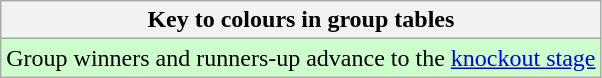<table class="wikitable">
<tr>
<th>Key to colours in group tables</th>
</tr>
<tr bgcolor="#ccffcc">
<td>Group winners and runners-up advance to the <a href='#'>knockout stage</a></td>
</tr>
</table>
